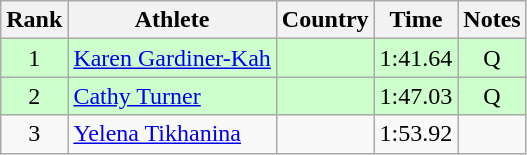<table class="wikitable" style="text-align:center">
<tr>
<th>Rank</th>
<th>Athlete</th>
<th>Country</th>
<th>Time</th>
<th>Notes</th>
</tr>
<tr bgcolor=ccffcc>
<td>1</td>
<td align=left><a href='#'>Karen Gardiner-Kah</a></td>
<td align=left></td>
<td>1:41.64</td>
<td>Q</td>
</tr>
<tr bgcolor=ccffcc>
<td>2</td>
<td align=left><a href='#'>Cathy Turner</a></td>
<td align=left></td>
<td>1:47.03</td>
<td>Q</td>
</tr>
<tr>
<td>3</td>
<td align=left><a href='#'>Yelena Tikhanina</a></td>
<td align=left></td>
<td>1:53.92</td>
<td></td>
</tr>
</table>
